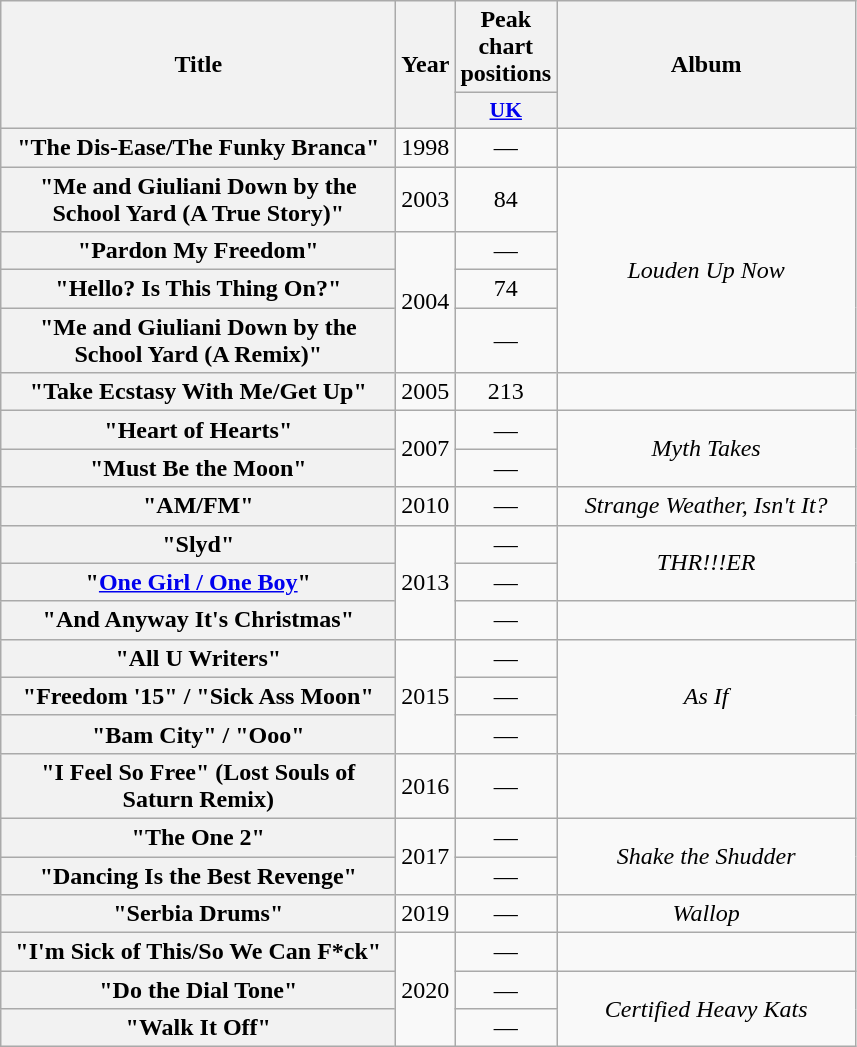<table class="wikitable plainrowheaders" style="text-align:center;" border="1">
<tr>
<th scope="col" rowspan="2" style="width:16em;">Title</th>
<th scope="col" rowspan="2" style="width:2em;">Year</th>
<th scope="col" colspan="1">Peak chart positions</th>
<th scope="col" rowspan="2" style="width:12em;">Album</th>
</tr>
<tr>
<th scope="col" style="width:3em;font-size:90%;"><a href='#'>UK</a><br></th>
</tr>
<tr>
<th scope="row">"The Dis-Ease/The Funky Branca"</th>
<td>1998</td>
<td>—</td>
<td></td>
</tr>
<tr>
<th scope="row">"Me and Giuliani Down by the School Yard (A True Story)"</th>
<td>2003</td>
<td>84</td>
<td rowspan="4"><em>Louden Up Now</em></td>
</tr>
<tr>
<th scope="row">"Pardon My Freedom"</th>
<td rowspan="3">2004</td>
<td>—</td>
</tr>
<tr>
<th scope="row">"Hello? Is This Thing On?"</th>
<td>74</td>
</tr>
<tr>
<th scope="row">"Me and Giuliani Down by the School Yard (A Remix)"</th>
<td>—</td>
</tr>
<tr>
<th scope="row">"Take Ecstasy With Me/Get Up"</th>
<td rowspan="1">2005</td>
<td>213</td>
<td></td>
</tr>
<tr>
<th scope="row">"Heart of Hearts"</th>
<td rowspan="2">2007</td>
<td>—</td>
<td rowspan="2"><em>Myth Takes</em></td>
</tr>
<tr>
<th scope="row">"Must Be the Moon"</th>
<td>—</td>
</tr>
<tr>
<th scope="row">"AM/FM"</th>
<td>2010</td>
<td>—</td>
<td><em>Strange Weather, Isn't It?</em></td>
</tr>
<tr>
<th scope="row">"Slyd"</th>
<td rowspan="3">2013</td>
<td>—</td>
<td rowspan="2"><em>THR!!!ER</em></td>
</tr>
<tr>
<th scope="row">"<a href='#'>One Girl / One Boy</a>"</th>
<td>—</td>
</tr>
<tr>
<th scope="row">"And Anyway It's Christmas"</th>
<td>—</td>
<td></td>
</tr>
<tr>
<th scope="row">"All U Writers"</th>
<td rowspan="3">2015</td>
<td>—</td>
<td rowspan="3"><em>As If</em></td>
</tr>
<tr>
<th scope="row">"Freedom '15" / "Sick Ass Moon"</th>
<td>—</td>
</tr>
<tr>
<th scope="row">"Bam City" / "Ooo"</th>
<td>—</td>
</tr>
<tr>
<th scope="row">"I Feel So Free" (Lost Souls of Saturn Remix)</th>
<td>2016</td>
<td>—</td>
<td></td>
</tr>
<tr>
<th scope="row">"The One 2"</th>
<td rowspan="2">2017</td>
<td>—</td>
<td rowspan="2"><em>Shake the Shudder</em></td>
</tr>
<tr>
<th scope="row">"Dancing Is the Best Revenge"</th>
<td>—</td>
</tr>
<tr>
<th scope="row">"Serbia Drums"</th>
<td>2019</td>
<td>—</td>
<td><em>Wallop</em></td>
</tr>
<tr>
<th scope="row">"I'm Sick of This/So We Can F*ck"</th>
<td rowspan="3">2020</td>
<td>—</td>
<td></td>
</tr>
<tr>
<th scope="row">"Do the Dial Tone"</th>
<td>—</td>
<td rowspan="2"><em>Certified Heavy Kats</em></td>
</tr>
<tr>
<th scope="row">"Walk It Off"</th>
<td>—</td>
</tr>
</table>
